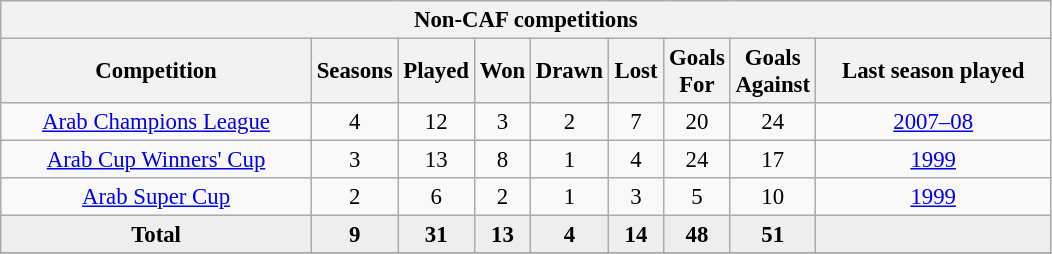<table class="wikitable" style="font-size:95%; text-align: center;">
<tr>
<th colspan="9">Non-CAF competitions</th>
</tr>
<tr>
<th width="200">Competition</th>
<th width="30">Seasons</th>
<th width="30">Played</th>
<th width="30">Won</th>
<th width="30">Drawn</th>
<th width="30">Lost</th>
<th width="30">Goals For</th>
<th width="30">Goals Against</th>
<th width="150">Last season played</th>
</tr>
<tr>
<td><a href='#'>Arab Champions League</a></td>
<td>4</td>
<td>12</td>
<td>3</td>
<td>2</td>
<td>7</td>
<td>20</td>
<td>24</td>
<td><a href='#'>2007–08</a></td>
</tr>
<tr>
<td><a href='#'>Arab Cup Winners' Cup</a></td>
<td>3</td>
<td>13</td>
<td>8</td>
<td>1</td>
<td>4</td>
<td>24</td>
<td>17</td>
<td><a href='#'>1999</a></td>
</tr>
<tr>
<td><a href='#'>Arab Super Cup</a></td>
<td>2</td>
<td>6</td>
<td>2</td>
<td>1</td>
<td>3</td>
<td>5</td>
<td>10</td>
<td><a href='#'>1999</a></td>
</tr>
<tr bgcolor=#EEEEEE>
<td><strong>Total</strong></td>
<td><strong>9</strong></td>
<td><strong>31</strong></td>
<td><strong>13</strong></td>
<td><strong>4</strong></td>
<td><strong>14</strong></td>
<td><strong>48</strong></td>
<td><strong>51</strong></td>
<td></td>
</tr>
<tr>
</tr>
</table>
